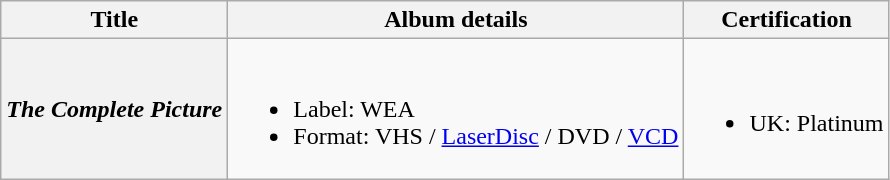<table class="wikitable plainrowheaders" style="margin-right: 0;">
<tr>
<th scope="col">Title</th>
<th scope="col">Album details</th>
<th>Certification</th>
</tr>
<tr>
<th scope="row"><em>The Complete Picture</em></th>
<td><br><ul><li>Label: WEA</li><li>Format: VHS / <a href='#'>LaserDisc</a> / DVD / <a href='#'>VCD</a></li></ul></td>
<td><br><ul><li>UK: Platinum</li></ul></td>
</tr>
</table>
